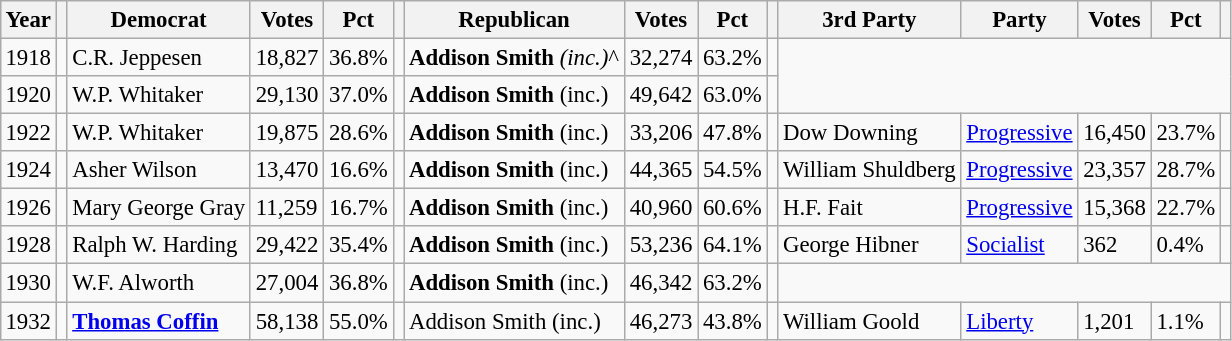<table class="wikitable" style="margin:0.5em ; font-size:95%">
<tr>
<th>Year</th>
<th></th>
<th>Democrat</th>
<th>Votes</th>
<th>Pct</th>
<th></th>
<th>Republican</th>
<th>Votes</th>
<th>Pct</th>
<th></th>
<th>3rd Party</th>
<th>Party</th>
<th>Votes</th>
<th>Pct</th>
<th></th>
</tr>
<tr>
<td>1918</td>
<td></td>
<td>C.R. Jeppesen</td>
<td>18,827</td>
<td>36.8%</td>
<td></td>
<td><strong>Addison Smith</strong> <em>(inc.)</em>^</td>
<td>32,274</td>
<td>63.2%</td>
<td></td>
</tr>
<tr>
<td>1920</td>
<td></td>
<td>W.P. Whitaker</td>
<td>29,130</td>
<td>37.0%</td>
<td></td>
<td><strong>Addison Smith</strong> (inc.)</td>
<td>49,642</td>
<td>63.0%</td>
<td></td>
</tr>
<tr>
<td>1922</td>
<td></td>
<td>W.P. Whitaker</td>
<td>19,875</td>
<td>28.6%</td>
<td></td>
<td><strong>Addison Smith</strong> (inc.)</td>
<td>33,206</td>
<td>47.8%</td>
<td></td>
<td>Dow Downing</td>
<td><a href='#'>Progressive</a></td>
<td>16,450</td>
<td>23.7%</td>
<td></td>
</tr>
<tr>
<td>1924</td>
<td></td>
<td>Asher Wilson</td>
<td>13,470</td>
<td>16.6%</td>
<td></td>
<td><strong>Addison Smith</strong> (inc.)</td>
<td>44,365</td>
<td>54.5%</td>
<td></td>
<td>William Shuldberg</td>
<td><a href='#'>Progressive</a></td>
<td>23,357</td>
<td>28.7%</td>
<td></td>
</tr>
<tr>
<td>1926</td>
<td></td>
<td>Mary George Gray</td>
<td>11,259</td>
<td>16.7%</td>
<td></td>
<td><strong>Addison Smith</strong> (inc.)</td>
<td>40,960</td>
<td>60.6%</td>
<td></td>
<td>H.F. Fait</td>
<td><a href='#'>Progressive</a></td>
<td>15,368</td>
<td>22.7%</td>
<td></td>
</tr>
<tr>
<td>1928</td>
<td></td>
<td>Ralph W. Harding</td>
<td>29,422</td>
<td>35.4%</td>
<td></td>
<td><strong>Addison Smith</strong> (inc.)</td>
<td>53,236</td>
<td>64.1%</td>
<td></td>
<td>George Hibner</td>
<td><a href='#'>Socialist</a></td>
<td>362</td>
<td>0.4%</td>
<td></td>
</tr>
<tr>
<td>1930</td>
<td></td>
<td>W.F. Alworth</td>
<td>27,004</td>
<td>36.8%</td>
<td></td>
<td><strong>Addison Smith</strong> (inc.)</td>
<td>46,342</td>
<td>63.2%</td>
<td></td>
</tr>
<tr>
<td>1932</td>
<td></td>
<td><strong><a href='#'>Thomas Coffin</a></strong></td>
<td>58,138</td>
<td>55.0%</td>
<td></td>
<td>Addison Smith (inc.)</td>
<td>46,273</td>
<td>43.8%</td>
<td></td>
<td>William Goold</td>
<td><a href='#'>Liberty</a></td>
<td>1,201</td>
<td>1.1%</td>
<td></td>
</tr>
</table>
